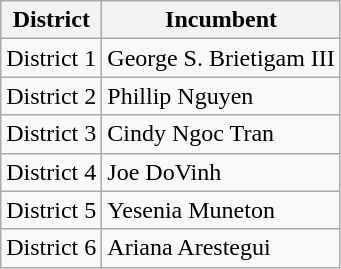<table class="wikitable">
<tr>
<th>District</th>
<th>Incumbent</th>
</tr>
<tr>
<td>District 1</td>
<td>George S. Brietigam III</td>
</tr>
<tr>
<td>District 2</td>
<td>Phillip Nguyen</td>
</tr>
<tr>
<td>District 3</td>
<td>Cindy Ngoc Tran</td>
</tr>
<tr>
<td>District 4</td>
<td>Joe DoVinh</td>
</tr>
<tr>
<td>District 5</td>
<td>Yesenia Muneton</td>
</tr>
<tr>
<td>District 6</td>
<td>Ariana Arestegui</td>
</tr>
</table>
